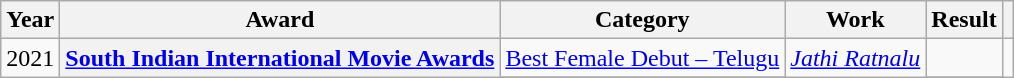<table class="wikitable plainrowheaders">
<tr>
<th>Year</th>
<th>Award</th>
<th>Category</th>
<th>Work</th>
<th>Result</th>
<th></th>
</tr>
<tr>
<td style="text-align:center;" rowspan="2">2021</td>
<th scope="row" rowspan="2"><a href='#'> South Indian International Movie Awards</a></th>
<td><a href='#'>Best Female Debut – Telugu</a></td>
<td style="text-align:center;" rowspan="4"><em><a href='#'>Jathi Ratnalu</a></em></td>
<td></td>
<td style="text-align:center;" rowspan="2"><br></td>
</tr>
<tr>
</tr>
</table>
